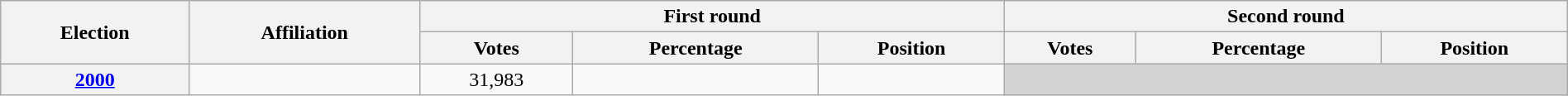<table class=wikitable width=100%>
<tr>
<th rowspan=2>Election</th>
<th rowspan=2>Affiliation</th>
<th colspan=3>First round</th>
<th colspan=3>Second round</th>
</tr>
<tr>
<th>Votes</th>
<th>Percentage</th>
<th>Position</th>
<th>Votes</th>
<th>Percentage</th>
<th>Position</th>
</tr>
<tr align=center>
<th><a href='#'>2000</a></th>
<td></td>
<td>31,983</td>
<td></td>
<td></td>
<td bgcolor=lightgrey colspan=3></td>
</tr>
</table>
